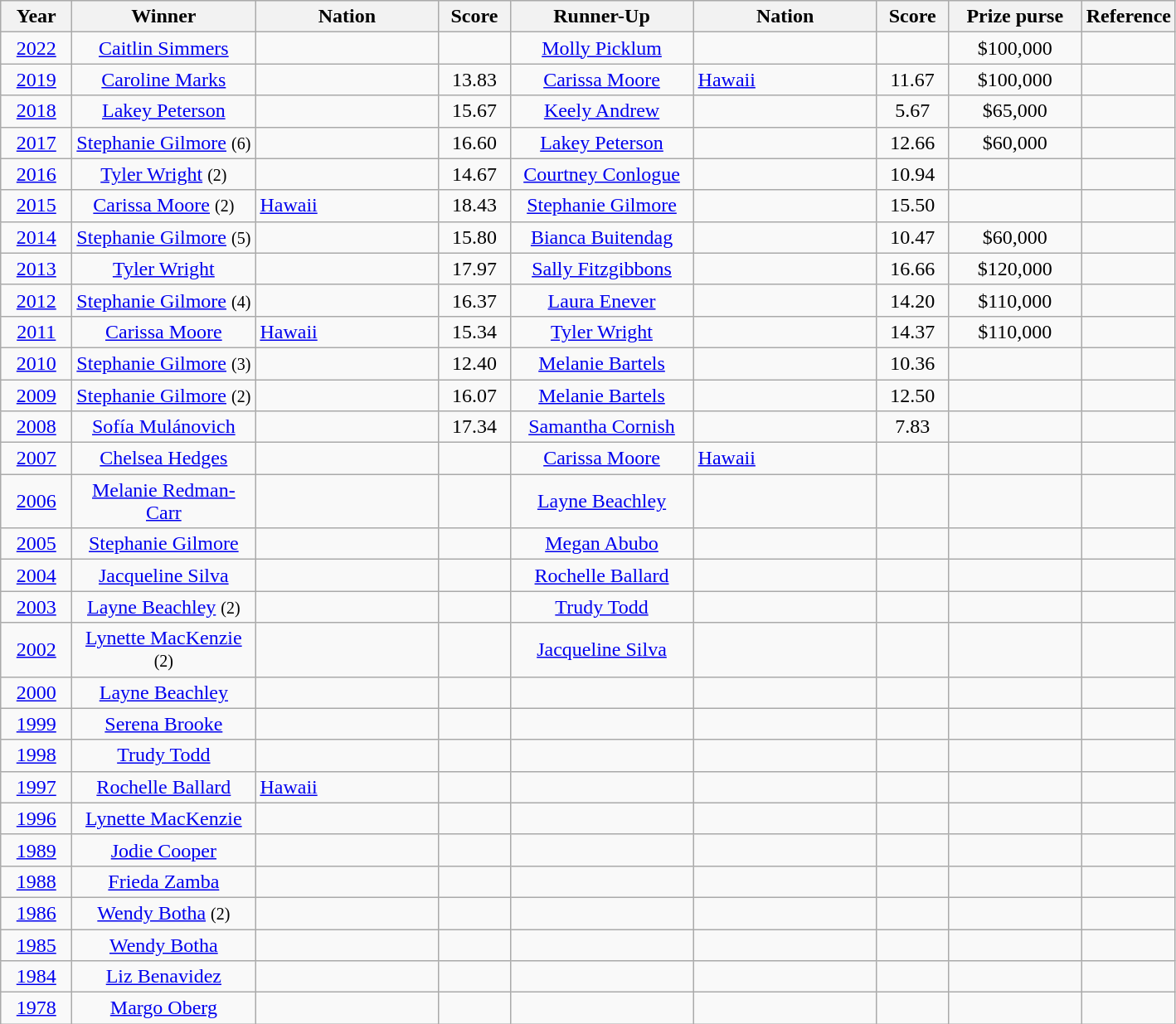<table class="wikitable" border="1">
<tr>
<th width=50>Year</th>
<th width=140>Winner</th>
<th width=140>Nation</th>
<th width=50>Score</th>
<th width=140>Runner-Up</th>
<th width=140>Nation</th>
<th width=50>Score</th>
<th width=100>Prize purse</th>
<th width=40>Reference</th>
</tr>
<tr>
<td align=center><a href='#'>2022</a></td>
<td align=center><a href='#'>Caitlin Simmers</a></td>
<td></td>
<td align=center></td>
<td align=center><a href='#'>Molly Picklum</a></td>
<td></td>
<td align=center></td>
<td align=center>$100,000</td>
<td align=center></td>
</tr>
<tr>
<td align=center><a href='#'>2019</a></td>
<td align=center><a href='#'>Caroline Marks</a></td>
<td></td>
<td align=center>13.83</td>
<td align=center><a href='#'>Carissa Moore</a></td>
<td> <a href='#'>Hawaii</a></td>
<td align=center>11.67</td>
<td align=center>$100,000</td>
<td align=center></td>
</tr>
<tr>
<td align=center><a href='#'>2018</a></td>
<td align=center><a href='#'>Lakey Peterson</a></td>
<td></td>
<td align=center>15.67</td>
<td align=center><a href='#'>Keely Andrew</a></td>
<td></td>
<td align=center>5.67</td>
<td align=center>$65,000</td>
<td align=center></td>
</tr>
<tr>
<td align=center><a href='#'>2017</a></td>
<td align=center><a href='#'>Stephanie Gilmore</a> <small>(6)</small></td>
<td></td>
<td align=center>16.60</td>
<td align=center><a href='#'>Lakey Peterson</a></td>
<td></td>
<td align=center>12.66</td>
<td align=center>$60,000</td>
<td align=center></td>
</tr>
<tr>
<td align=center><a href='#'>2016</a></td>
<td align=center><a href='#'>Tyler Wright</a> <small>(2)</small></td>
<td></td>
<td align=center>14.67</td>
<td align=center><a href='#'>Courtney Conlogue</a></td>
<td></td>
<td align=center>10.94</td>
<td align=center></td>
<td align=center></td>
</tr>
<tr>
<td align=center><a href='#'>2015</a></td>
<td align=center><a href='#'>Carissa Moore</a> <small>(2)</small></td>
<td> <a href='#'>Hawaii</a></td>
<td align=center>18.43</td>
<td align=center><a href='#'>Stephanie Gilmore</a></td>
<td></td>
<td align=center>15.50</td>
<td align=center></td>
<td align=center></td>
</tr>
<tr>
<td align=center><a href='#'>2014</a></td>
<td align=center><a href='#'>Stephanie Gilmore</a> <small>(5)</small></td>
<td></td>
<td align=center>15.80</td>
<td align=center><a href='#'>Bianca Buitendag</a></td>
<td></td>
<td align=center>10.47</td>
<td align=center>$60,000</td>
<td align=center></td>
</tr>
<tr>
<td align=center><a href='#'>2013</a></td>
<td align=center><a href='#'>Tyler Wright</a></td>
<td></td>
<td align=center>17.97</td>
<td align=center><a href='#'>Sally Fitzgibbons</a></td>
<td></td>
<td align=center>16.66</td>
<td align=center>$120,000</td>
<td align=center></td>
</tr>
<tr>
<td align=center><a href='#'>2012</a></td>
<td align=center><a href='#'>Stephanie Gilmore</a> <small>(4)</small></td>
<td></td>
<td align=center>16.37</td>
<td align=center><a href='#'>Laura Enever</a></td>
<td></td>
<td align=center>14.20</td>
<td align=center>$110,000</td>
<td align=center></td>
</tr>
<tr>
<td align=center><a href='#'>2011</a></td>
<td align=center><a href='#'>Carissa Moore</a></td>
<td> <a href='#'>Hawaii</a></td>
<td align=center>15.34</td>
<td align=center><a href='#'>Tyler Wright</a></td>
<td></td>
<td align=center>14.37</td>
<td align=center>$110,000</td>
<td align=center></td>
</tr>
<tr>
<td align=center><a href='#'>2010</a></td>
<td align=center><a href='#'>Stephanie Gilmore</a> <small>(3)</small></td>
<td></td>
<td align=center>12.40</td>
<td align=center><a href='#'>Melanie Bartels</a></td>
<td></td>
<td align=center>10.36</td>
<td align=center></td>
<td align=center></td>
</tr>
<tr>
<td align=center><a href='#'>2009</a></td>
<td align=center><a href='#'>Stephanie Gilmore</a> <small>(2)</small></td>
<td></td>
<td align=center>16.07</td>
<td align=center><a href='#'>Melanie Bartels</a></td>
<td></td>
<td align=center>12.50</td>
<td align=center></td>
<td align=center></td>
</tr>
<tr>
<td align=center><a href='#'>2008</a></td>
<td align=center><a href='#'>Sofía Mulánovich</a></td>
<td></td>
<td align=center>17.34</td>
<td align=center><a href='#'>Samantha Cornish</a></td>
<td></td>
<td align=center>7.83</td>
<td align=center></td>
<td align=center></td>
</tr>
<tr>
<td align=center><a href='#'>2007</a></td>
<td align=center><a href='#'>Chelsea Hedges</a></td>
<td></td>
<td align=center></td>
<td align=center><a href='#'>Carissa Moore</a></td>
<td> <a href='#'>Hawaii</a></td>
<td align=center></td>
<td align=center></td>
<td align=center></td>
</tr>
<tr>
<td align=center><a href='#'>2006</a></td>
<td align=center><a href='#'>Melanie Redman-Carr</a></td>
<td></td>
<td align=center></td>
<td align=center><a href='#'>Layne Beachley</a></td>
<td></td>
<td align=center></td>
<td align=center></td>
<td align=center></td>
</tr>
<tr>
<td align=center><a href='#'>2005</a></td>
<td align=center><a href='#'>Stephanie Gilmore</a></td>
<td></td>
<td align=center></td>
<td align=center><a href='#'>Megan Abubo</a></td>
<td></td>
<td align=center></td>
<td align=center></td>
<td align=center></td>
</tr>
<tr>
<td align=center><a href='#'>2004</a></td>
<td align=center><a href='#'>Jacqueline Silva</a></td>
<td></td>
<td align=center></td>
<td align=center><a href='#'>Rochelle Ballard</a></td>
<td></td>
<td align=center></td>
<td align=center></td>
<td align=center></td>
</tr>
<tr>
<td align=center><a href='#'>2003</a></td>
<td align=center><a href='#'>Layne Beachley</a> <small>(2)</small></td>
<td></td>
<td align=center></td>
<td align=center><a href='#'>Trudy Todd</a></td>
<td></td>
<td align=center></td>
<td align=center></td>
<td align=center></td>
</tr>
<tr>
<td align=center><a href='#'>2002</a></td>
<td align=center><a href='#'>Lynette MacKenzie</a> <small>(2)</small></td>
<td></td>
<td align=center></td>
<td align=center><a href='#'>Jacqueline Silva</a></td>
<td></td>
<td align=center></td>
<td align=center></td>
<td align=center></td>
</tr>
<tr>
<td align=center><a href='#'>2000</a></td>
<td align=center><a href='#'>Layne Beachley</a></td>
<td></td>
<td align=center></td>
<td align=center></td>
<td align=center></td>
<td align=center></td>
<td align=center></td>
<td align=center></td>
</tr>
<tr>
<td align=center><a href='#'>1999</a></td>
<td align=center><a href='#'>Serena Brooke</a></td>
<td></td>
<td align=center></td>
<td align=center></td>
<td align=center></td>
<td align=center></td>
<td align=center></td>
<td align=center></td>
</tr>
<tr>
<td align=center><a href='#'>1998</a></td>
<td align=center><a href='#'>Trudy Todd</a></td>
<td></td>
<td align=center></td>
<td align=center></td>
<td align=center></td>
<td align=center></td>
<td align=center></td>
<td align=center></td>
</tr>
<tr>
<td align=center><a href='#'>1997</a></td>
<td align=center><a href='#'>Rochelle Ballard</a></td>
<td> <a href='#'>Hawaii</a></td>
<td align=center></td>
<td align=center></td>
<td align=center></td>
<td align=center></td>
<td align=center></td>
<td align=center></td>
</tr>
<tr>
<td align=center><a href='#'>1996</a></td>
<td align=center><a href='#'>Lynette MacKenzie</a></td>
<td></td>
<td align=center></td>
<td align=center></td>
<td align=center></td>
<td align=center></td>
<td align=center></td>
<td align=center></td>
</tr>
<tr>
<td align=center><a href='#'>1989</a></td>
<td align=center><a href='#'>Jodie Cooper</a></td>
<td></td>
<td align=center></td>
<td align=center></td>
<td align=center></td>
<td align=center></td>
<td align=center></td>
<td align=center></td>
</tr>
<tr>
<td align=center><a href='#'>1988</a></td>
<td align=center><a href='#'>Frieda Zamba</a></td>
<td></td>
<td align=center></td>
<td align=center></td>
<td align=center></td>
<td align=center></td>
<td align=center></td>
<td align=center></td>
</tr>
<tr>
<td align=center><a href='#'>1986</a></td>
<td align=center><a href='#'>Wendy Botha</a> <small>(2)</small></td>
<td></td>
<td align=center></td>
<td align=center></td>
<td align=center></td>
<td align=center></td>
<td align=center></td>
<td align=center></td>
</tr>
<tr>
<td align=center><a href='#'>1985</a></td>
<td align=center><a href='#'>Wendy Botha</a></td>
<td></td>
<td align=center></td>
<td align=center></td>
<td align=center></td>
<td align=center></td>
<td align=center></td>
<td align=center></td>
</tr>
<tr>
<td align=center><a href='#'>1984</a></td>
<td align=center><a href='#'>Liz Benavidez</a></td>
<td></td>
<td align=center></td>
<td align=center></td>
<td align=center></td>
<td align=center></td>
<td align=center></td>
<td align=center></td>
</tr>
<tr>
<td align=center><a href='#'>1978</a></td>
<td align=center><a href='#'>Margo Oberg</a></td>
<td></td>
<td align=center></td>
<td align=center></td>
<td align=center></td>
<td align=center></td>
<td align=center></td>
<td align=center></td>
</tr>
</table>
